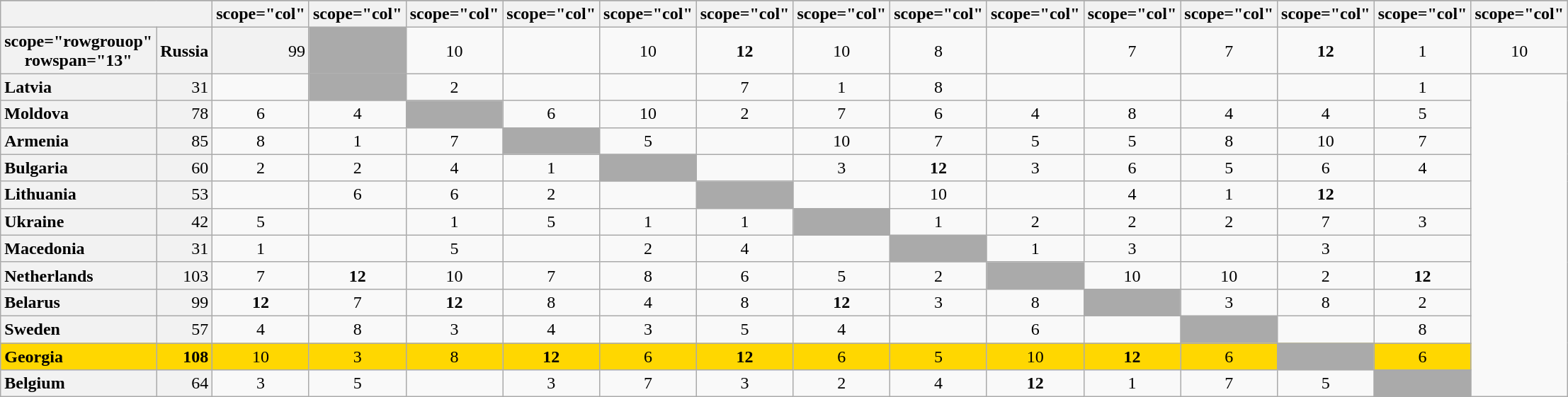<table class="wikitable plainrowheaders" style="text-align:center;">
<tr>
</tr>
<tr>
<th colspan="2"></th>
<th>scope="col" </th>
<th>scope="col" </th>
<th>scope="col" </th>
<th>scope="col" </th>
<th>scope="col" </th>
<th>scope="col" </th>
<th>scope="col" </th>
<th>scope="col" </th>
<th>scope="col" </th>
<th>scope="col" </th>
<th>scope="col" </th>
<th>scope="col" </th>
<th>scope="col" </th>
<th>scope="col" </th>
</tr>
<tr>
<th>scope="rowgrouop" rowspan="13" </th>
<th scope="row" style="text-align:left; background:#f2f2f2;">Russia</th>
<td style="text-align:right; background:#f2f2f2;">99</td>
<td style="text-align:left; background:#aaa;"></td>
<td>10</td>
<td></td>
<td>10</td>
<td><strong>12</strong></td>
<td>10</td>
<td>8</td>
<td></td>
<td>7</td>
<td>7</td>
<td><strong>12</strong></td>
<td>1</td>
<td>10</td>
</tr>
<tr>
<th scope="row" style="text-align:left; background:#f2f2f2;">Latvia</th>
<td style="text-align:right; background:#f2f2f2;">31</td>
<td></td>
<td style="text-align:left; background:#aaa;"></td>
<td>2</td>
<td></td>
<td></td>
<td>7</td>
<td>1</td>
<td>8</td>
<td></td>
<td></td>
<td></td>
<td></td>
<td>1</td>
</tr>
<tr>
<th scope="row" style="text-align:left; background:#f2f2f2;">Moldova</th>
<td style="text-align:right; background:#f2f2f2;">78</td>
<td>6</td>
<td>4</td>
<td style="text-align:left; background:#aaa;"></td>
<td>6</td>
<td>10</td>
<td>2</td>
<td>7</td>
<td>6</td>
<td>4</td>
<td>8</td>
<td>4</td>
<td>4</td>
<td>5</td>
</tr>
<tr>
<th scope="row" style="text-align:left; background:#f2f2f2;">Armenia</th>
<td style="text-align:right; background:#f2f2f2;">85</td>
<td>8</td>
<td>1</td>
<td>7</td>
<td style="text-align:left; background:#aaa;"></td>
<td>5</td>
<td></td>
<td>10</td>
<td>7</td>
<td>5</td>
<td>5</td>
<td>8</td>
<td>10</td>
<td>7</td>
</tr>
<tr>
<th scope="row" style="text-align:left; background:#f2f2f2;">Bulgaria</th>
<td style="text-align:right; background:#f2f2f2;">60</td>
<td>2</td>
<td>2</td>
<td>4</td>
<td>1</td>
<td style="text-align:left; background:#aaa;"></td>
<td></td>
<td>3</td>
<td><strong>12</strong></td>
<td>3</td>
<td>6</td>
<td>5</td>
<td>6</td>
<td>4</td>
</tr>
<tr>
<th scope="row" style="text-align:left; background:#f2f2f2;">Lithuania</th>
<td style="text-align:right; background:#f2f2f2;">53</td>
<td></td>
<td>6</td>
<td>6</td>
<td>2</td>
<td></td>
<td style="text-align:left; background:#aaa;"></td>
<td></td>
<td>10</td>
<td></td>
<td>4</td>
<td>1</td>
<td><strong>12</strong></td>
<td></td>
</tr>
<tr>
<th scope="row" style="text-align:left; background:#f2f2f2;">Ukraine</th>
<td style="text-align:right; background:#f2f2f2;">42</td>
<td>5</td>
<td></td>
<td>1</td>
<td>5</td>
<td>1</td>
<td>1</td>
<td style="text-align:left; background:#aaa;"></td>
<td>1</td>
<td>2</td>
<td>2</td>
<td>2</td>
<td>7</td>
<td>3</td>
</tr>
<tr>
<th scope="row" style="text-align:left; background:#f2f2f2;">Macedonia</th>
<td style="text-align:right; background:#f2f2f2;">31</td>
<td>1</td>
<td></td>
<td>5</td>
<td></td>
<td>2</td>
<td>4</td>
<td></td>
<td style="text-align:left; background:#aaa;"></td>
<td>1</td>
<td>3</td>
<td></td>
<td>3</td>
<td></td>
</tr>
<tr>
<th scope="row" style="text-align:left; background:#f2f2f2;">Netherlands</th>
<td style="text-align:right; background:#f2f2f2;">103</td>
<td>7</td>
<td><strong>12</strong></td>
<td>10</td>
<td>7</td>
<td>8</td>
<td>6</td>
<td>5</td>
<td>2</td>
<td style="text-align:left; background:#aaa;"></td>
<td>10</td>
<td>10</td>
<td>2</td>
<td><strong>12</strong></td>
</tr>
<tr>
<th scope="row" style="text-align:left; background:#f2f2f2;">Belarus</th>
<td style="text-align:right; background:#f2f2f2;">99</td>
<td><strong>12</strong></td>
<td>7</td>
<td><strong>12</strong></td>
<td>8</td>
<td>4</td>
<td>8</td>
<td><strong>12</strong></td>
<td>3</td>
<td>8</td>
<td style="text-align:left; background:#aaa;"></td>
<td>3</td>
<td>8</td>
<td>2</td>
</tr>
<tr>
<th scope="row" style="text-align:left; background:#f2f2f2;">Sweden</th>
<td style="text-align:right; background:#f2f2f2;">57</td>
<td>4</td>
<td>8</td>
<td>3</td>
<td>4</td>
<td>3</td>
<td>5</td>
<td>4</td>
<td></td>
<td>6</td>
<td></td>
<td style="text-align:left; background:#aaa;"></td>
<td></td>
<td>8</td>
</tr>
<tr style="background:gold;">
<th scope="row" style="text-align:left; font-weight:bold; background:gold;">Georgia</th>
<td style="text-align:right; font-weight:bold;">108</td>
<td>10</td>
<td>3</td>
<td>8</td>
<td><strong>12</strong></td>
<td>6</td>
<td><strong>12</strong></td>
<td>6</td>
<td>5</td>
<td>10</td>
<td><strong>12</strong></td>
<td>6</td>
<td style="text-align:left; background:#aaa;"></td>
<td>6</td>
</tr>
<tr>
<th scope="row" style="text-align:left; background:#f2f2f2;">Belgium</th>
<td style="text-align:right; background:#f2f2f2;">64</td>
<td>3</td>
<td>5</td>
<td></td>
<td>3</td>
<td>7</td>
<td>3</td>
<td>2</td>
<td>4</td>
<td><strong>12</strong></td>
<td>1</td>
<td>7</td>
<td>5</td>
<td style="text-align:left; background:#aaa;"></td>
</tr>
</table>
